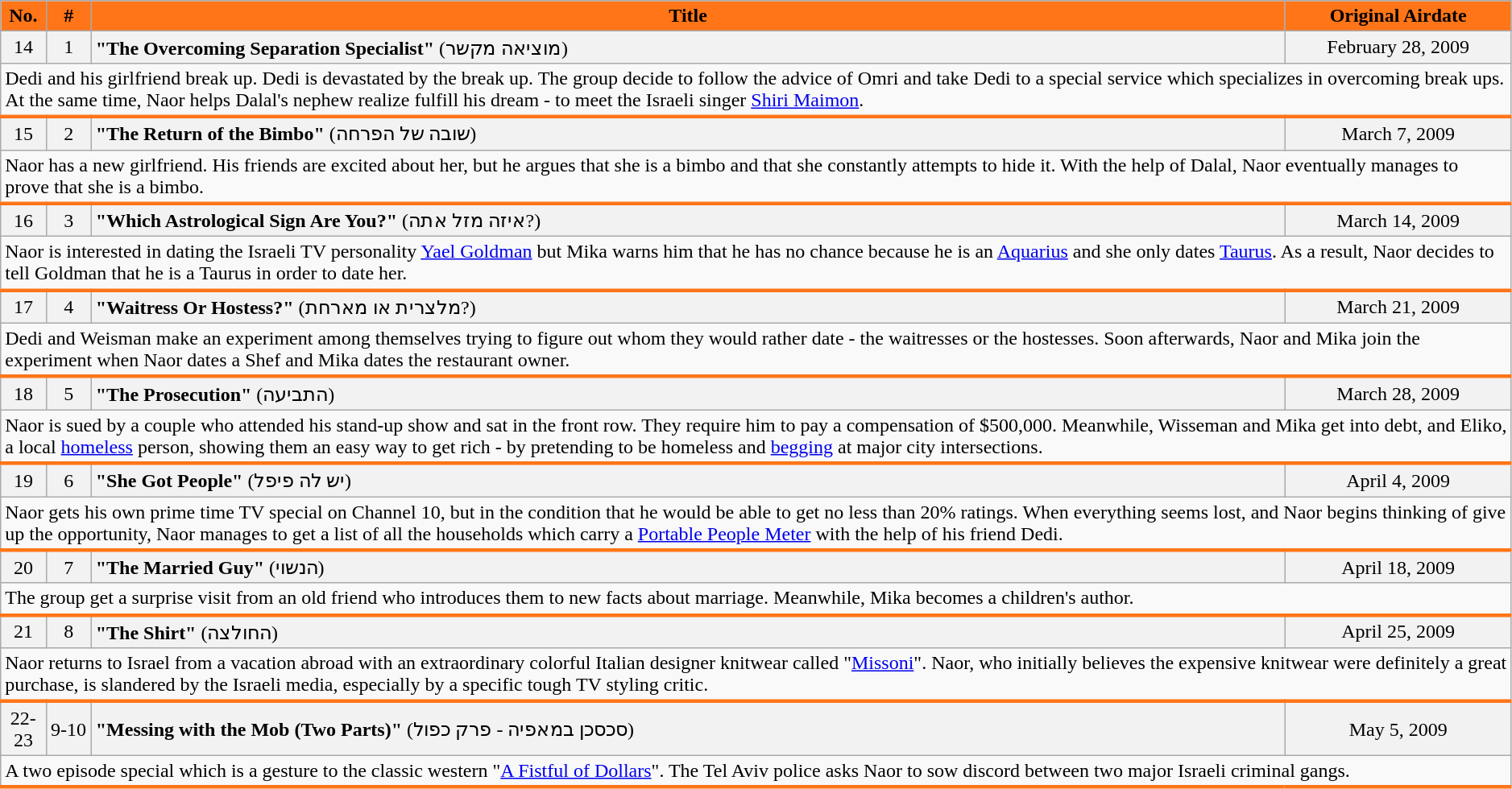<table class="wikitable" width=99%>
<tr>
<th style="background: #FF7518" width="3%">No.</th>
<th style="background: #FF7518" width="3%">#</th>
<th style="background: #FF7518">Title</th>
<th style="background: #FF7518" width="15%">Original Airdate</th>
</tr>
<tr class="vevent" style="text-align: center; background:#F2F2F2">
<td>14</td>
<td>1</td>
<td class="summary" style="text-align: left;"><strong>"The Overcoming Separation Specialist"</strong> (מוציאה מקשר)</td>
<td>February 28, 2009</td>
</tr>
<tr>
<td class="description" style="border-bottom:3px solid #FF7518" colspan="4">Dedi and his girlfriend break up. Dedi is devastated by the break up. The group decide to follow the advice of Omri and take Dedi to a special service which specializes in overcoming break ups. At the same time, Naor helps Dalal's nephew realize fulfill his dream - to meet the Israeli singer <a href='#'>Shiri Maimon</a>.</td>
</tr>
<tr class="vevent" style="text-align: center; background:#F2F2F2">
<td>15</td>
<td>2</td>
<td class="summary" style="text-align: left;"><strong>"The Return of the Bimbo"</strong> (שובה של הפרחה)</td>
<td>March 7, 2009</td>
</tr>
<tr>
<td class="description" style="border-bottom:3px solid #FF7518" colspan="4">Naor has a new girlfriend. His friends are excited about her, but he argues that she is a bimbo and that she constantly attempts to hide it. With the help of Dalal, Naor eventually manages to prove that she is a bimbo.</td>
</tr>
<tr class="vevent" style="text-align: center; background:#F2F2F2">
<td>16</td>
<td>3</td>
<td class="summary" style="text-align: left;"><strong>"Which Astrological Sign Are You?"</strong> (<span>איזה מזל אתה?</span>)</td>
<td>March 14, 2009</td>
</tr>
<tr>
<td class="description" style="border-bottom:3px solid #FF7518" colspan="4">Naor is interested in dating the Israeli TV personality <a href='#'>Yael Goldman</a> but Mika warns him that he has no chance because he is an <a href='#'>Aquarius</a> and she only dates <a href='#'>Taurus</a>. As a result, Naor decides to tell Goldman that he is a Taurus in order to date her.</td>
</tr>
<tr class="vevent" style="text-align: center; background:#F2F2F2">
<td>17</td>
<td>4</td>
<td class="summary" style="text-align: left;"><strong>"Waitress Or Hostess?"</strong> (מלצרית או מארחת?)</td>
<td>March 21, 2009</td>
</tr>
<tr>
<td class="description" style="border-bottom:3px solid #FF7518" colspan="4">Dedi and Weisman make an experiment among themselves trying to figure out whom they would rather date - the waitresses or the hostesses. Soon afterwards, Naor and Mika join the experiment when Naor dates a Shef and Mika dates the restaurant owner.</td>
</tr>
<tr class="vevent" style="text-align: center; background:#F2F2F2">
<td>18</td>
<td>5</td>
<td class="summary" style="text-align: left;"><strong>"The Prosecution"</strong> (התביעה)</td>
<td>March 28, 2009</td>
</tr>
<tr>
<td class="description" style="border-bottom:3px solid #FF7518" colspan="4">Naor is sued by a couple who attended his stand-up show and sat in the front row. They require him to pay a compensation of $500,000. Meanwhile, Wisseman and Mika get into debt, and Eliko, a local <a href='#'>homeless</a> person, showing them an easy way to get rich - by pretending to be homeless and <a href='#'>begging</a> at major city intersections.</td>
</tr>
<tr class="vevent" style="text-align: center; background:#F2F2F2">
<td>19</td>
<td>6</td>
<td class="summary" style="text-align: left;"><strong>"She Got People"</strong> (יש לה פיפל)</td>
<td>April 4, 2009</td>
</tr>
<tr>
<td class="description" style="border-bottom:3px solid #FF7518" colspan="4">Naor gets his own prime time TV special on Channel 10, but in the condition that he would be able to get no less than 20% ratings. When everything seems lost, and Naor begins thinking of give up the opportunity, Naor manages to get a list of all the households which carry a <a href='#'>Portable People Meter</a> with the help of his friend Dedi.</td>
</tr>
<tr class="vevent" style="text-align: center; background:#F2F2F2">
<td>20</td>
<td>7</td>
<td class="summary" style="text-align: left;"><strong>"The Married Guy"</strong> (הנשוי)</td>
<td>April 18, 2009</td>
</tr>
<tr>
<td class="description" style="border-bottom:3px solid #FF7518" colspan="4">The group get a surprise visit from an old friend who introduces them to new facts about marriage. Meanwhile, Mika becomes a children's author.</td>
</tr>
<tr class="vevent" style="text-align: center; background:#F2F2F2">
<td>21</td>
<td>8</td>
<td class="summary" style="text-align: left;"><strong>"The Shirt"</strong> (החולצה)</td>
<td>April 25, 2009</td>
</tr>
<tr>
<td class="description" style="border-bottom:3px solid #FF7518" colspan="4">Naor returns to Israel from a vacation abroad with an extraordinary colorful Italian designer knitwear called "<a href='#'>Missoni</a>". Naor, who initially believes the expensive knitwear were definitely a great purchase, is slandered by the Israeli media, especially by a specific tough TV styling critic.</td>
</tr>
<tr class="vevent" style="text-align: center; background:#F2F2F2">
<td>22-23</td>
<td>9-10</td>
<td class="summary" style="text-align: left;"><strong>"Messing with the Mob (Two Parts)"</strong> (סכסכן במאפיה - פרק כפול)</td>
<td>May 5, 2009</td>
</tr>
<tr>
<td class="description" style="border-bottom:3px solid #FF7518" colspan="4">A two episode special which is a gesture to the classic western "<a href='#'>A Fistful of Dollars</a>". The Tel Aviv police asks Naor to sow discord between two major Israeli criminal gangs.</td>
</tr>
</table>
